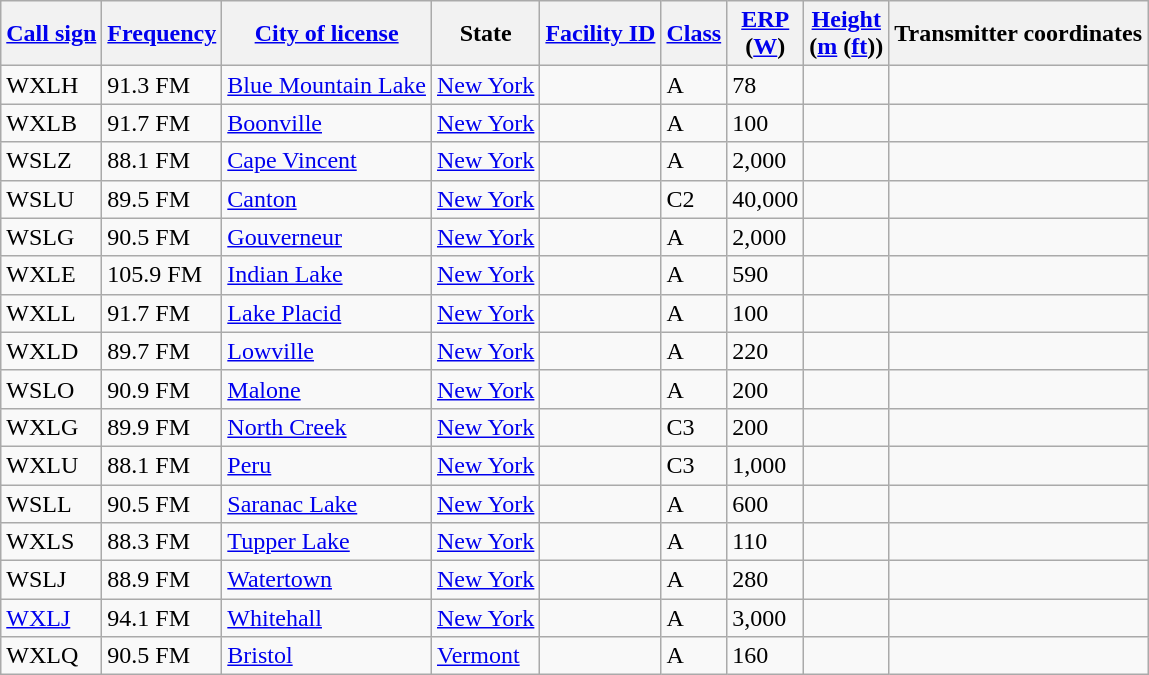<table class="wikitable sortable">
<tr>
<th><a href='#'>Call sign</a></th>
<th data-sort-type="number"><a href='#'>Frequency</a></th>
<th><a href='#'>City of license</a></th>
<th>State</th>
<th data-sort-type="number"><a href='#'>Facility ID</a></th>
<th><a href='#'>Class</a></th>
<th data-sort-type="number"><a href='#'>ERP</a><br>(<a href='#'>W</a>)</th>
<th data-sort-type="number"><a href='#'>Height</a><br>(<a href='#'>m</a> (<a href='#'>ft</a>))</th>
<th class="unsortable">Transmitter coordinates</th>
</tr>
<tr>
<td>WXLH</td>
<td>91.3 FM</td>
<td><a href='#'>Blue Mountain Lake</a></td>
<td><a href='#'>New York</a></td>
<td></td>
<td>A</td>
<td>78</td>
<td></td>
<td></td>
</tr>
<tr>
<td>WXLB</td>
<td>91.7 FM</td>
<td><a href='#'>Boonville</a></td>
<td><a href='#'>New York</a></td>
<td></td>
<td>A</td>
<td>100</td>
<td></td>
<td></td>
</tr>
<tr>
<td>WSLZ</td>
<td>88.1 FM</td>
<td><a href='#'>Cape Vincent</a></td>
<td><a href='#'>New York</a></td>
<td></td>
<td>A</td>
<td>2,000</td>
<td></td>
<td></td>
</tr>
<tr>
<td>WSLU</td>
<td>89.5 FM</td>
<td><a href='#'>Canton</a></td>
<td><a href='#'>New York</a></td>
<td></td>
<td>C2</td>
<td>40,000</td>
<td></td>
<td></td>
</tr>
<tr>
<td>WSLG</td>
<td>90.5 FM</td>
<td><a href='#'>Gouverneur</a></td>
<td><a href='#'>New York</a></td>
<td></td>
<td>A</td>
<td>2,000</td>
<td></td>
<td></td>
</tr>
<tr>
<td>WXLE</td>
<td>105.9 FM</td>
<td><a href='#'>Indian Lake</a></td>
<td><a href='#'>New York</a></td>
<td></td>
<td>A</td>
<td>590</td>
<td></td>
<td></td>
</tr>
<tr>
<td>WXLL</td>
<td>91.7 FM</td>
<td><a href='#'>Lake Placid</a></td>
<td><a href='#'>New York</a></td>
<td></td>
<td>A</td>
<td>100</td>
<td></td>
<td></td>
</tr>
<tr>
<td>WXLD</td>
<td>89.7 FM</td>
<td><a href='#'>Lowville</a></td>
<td><a href='#'>New York</a></td>
<td></td>
<td>A</td>
<td>220</td>
<td></td>
<td></td>
</tr>
<tr>
<td>WSLO</td>
<td>90.9 FM</td>
<td><a href='#'>Malone</a></td>
<td><a href='#'>New York</a></td>
<td></td>
<td>A</td>
<td>200</td>
<td></td>
<td></td>
</tr>
<tr>
<td>WXLG</td>
<td>89.9 FM</td>
<td><a href='#'>North Creek</a></td>
<td><a href='#'>New York</a></td>
<td></td>
<td>C3</td>
<td>200</td>
<td></td>
<td></td>
</tr>
<tr>
<td>WXLU</td>
<td>88.1 FM</td>
<td><a href='#'>Peru</a></td>
<td><a href='#'>New York</a></td>
<td></td>
<td>C3</td>
<td>1,000</td>
<td></td>
<td></td>
</tr>
<tr>
<td>WSLL</td>
<td>90.5 FM</td>
<td><a href='#'>Saranac Lake</a></td>
<td><a href='#'>New York</a></td>
<td></td>
<td>A</td>
<td>600</td>
<td></td>
<td></td>
</tr>
<tr>
<td>WXLS</td>
<td>88.3 FM</td>
<td><a href='#'>Tupper Lake</a></td>
<td><a href='#'>New York</a></td>
<td></td>
<td>A</td>
<td>110</td>
<td></td>
<td></td>
</tr>
<tr>
<td> WSLJ</td>
<td>88.9 FM</td>
<td><a href='#'>Watertown</a></td>
<td><a href='#'>New York</a></td>
<td></td>
<td>A</td>
<td>280</td>
<td></td>
<td></td>
</tr>
<tr>
<td><a href='#'>WXLJ</a></td>
<td>94.1 FM</td>
<td><a href='#'>Whitehall</a></td>
<td><a href='#'>New York</a></td>
<td></td>
<td>A</td>
<td>3,000</td>
<td></td>
<td></td>
</tr>
<tr>
<td>WXLQ</td>
<td>90.5 FM</td>
<td><a href='#'>Bristol</a></td>
<td><a href='#'>Vermont</a></td>
<td></td>
<td>A</td>
<td>160</td>
<td></td>
<td></td>
</tr>
</table>
